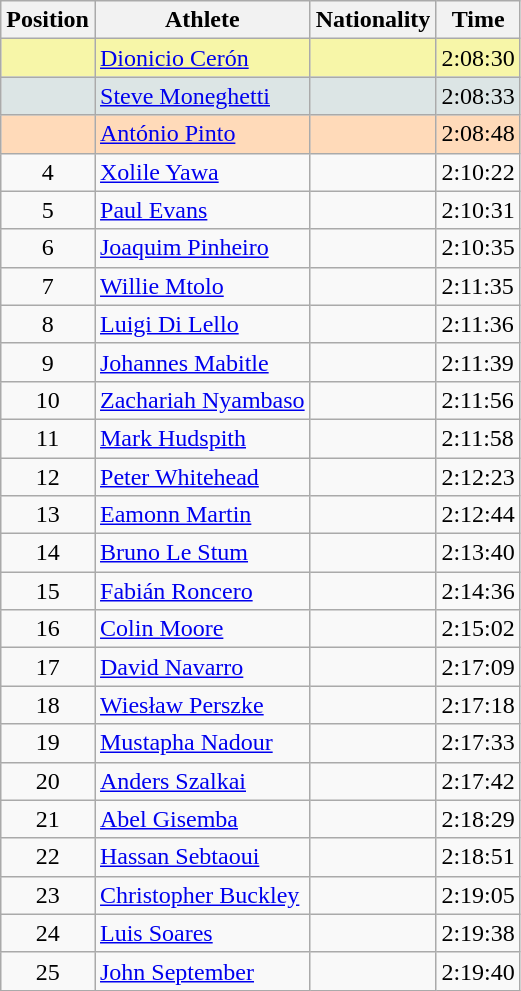<table class="wikitable sortable">
<tr>
<th>Position</th>
<th>Athlete</th>
<th>Nationality</th>
<th>Time</th>
</tr>
<tr bgcolor="#F7F6A8">
<td align=center></td>
<td><a href='#'>Dionicio Cerón</a></td>
<td></td>
<td>2:08:30</td>
</tr>
<tr bgcolor="#DCE5E5">
<td align=center></td>
<td><a href='#'>Steve Moneghetti</a></td>
<td></td>
<td>2:08:33</td>
</tr>
<tr bgcolor="#FFDAB9">
<td align=center></td>
<td><a href='#'>António Pinto</a></td>
<td></td>
<td>2:08:48</td>
</tr>
<tr>
<td align=center>4</td>
<td><a href='#'>Xolile Yawa</a></td>
<td></td>
<td>2:10:22</td>
</tr>
<tr>
<td align=center>5</td>
<td><a href='#'>Paul Evans</a></td>
<td></td>
<td>2:10:31</td>
</tr>
<tr>
<td align=center>6</td>
<td><a href='#'>Joaquim Pinheiro</a></td>
<td></td>
<td>2:10:35</td>
</tr>
<tr>
<td align=center>7</td>
<td><a href='#'>Willie Mtolo</a></td>
<td></td>
<td>2:11:35</td>
</tr>
<tr>
<td align=center>8</td>
<td><a href='#'>Luigi Di Lello</a></td>
<td></td>
<td>2:11:36</td>
</tr>
<tr>
<td align=center>9</td>
<td><a href='#'>Johannes Mabitle</a></td>
<td></td>
<td>2:11:39</td>
</tr>
<tr>
<td align=center>10</td>
<td><a href='#'>Zachariah Nyambaso</a></td>
<td></td>
<td>2:11:56</td>
</tr>
<tr>
<td align=center>11</td>
<td><a href='#'>Mark Hudspith</a></td>
<td></td>
<td>2:11:58</td>
</tr>
<tr>
<td align=center>12</td>
<td><a href='#'>Peter Whitehead</a></td>
<td></td>
<td>2:12:23</td>
</tr>
<tr>
<td align=center>13</td>
<td><a href='#'>Eamonn Martin</a></td>
<td></td>
<td>2:12:44</td>
</tr>
<tr>
<td align=center>14</td>
<td><a href='#'>Bruno Le Stum</a></td>
<td></td>
<td>2:13:40</td>
</tr>
<tr>
<td align=center>15</td>
<td><a href='#'>Fabián Roncero</a></td>
<td></td>
<td>2:14:36</td>
</tr>
<tr>
<td align=center>16</td>
<td><a href='#'>Colin Moore</a></td>
<td></td>
<td>2:15:02</td>
</tr>
<tr>
<td align=center>17</td>
<td><a href='#'>David Navarro</a></td>
<td></td>
<td>2:17:09</td>
</tr>
<tr>
<td align=center>18</td>
<td><a href='#'>Wiesław Perszke</a></td>
<td></td>
<td>2:17:18</td>
</tr>
<tr>
<td align=center>19</td>
<td><a href='#'>Mustapha Nadour</a></td>
<td></td>
<td>2:17:33</td>
</tr>
<tr>
<td align=center>20</td>
<td><a href='#'>Anders Szalkai</a></td>
<td></td>
<td>2:17:42</td>
</tr>
<tr>
<td align=center>21</td>
<td><a href='#'>Abel Gisemba</a></td>
<td></td>
<td>2:18:29</td>
</tr>
<tr>
<td align=center>22</td>
<td><a href='#'>Hassan Sebtaoui</a></td>
<td></td>
<td>2:18:51</td>
</tr>
<tr>
<td align=center>23</td>
<td><a href='#'>Christopher Buckley</a></td>
<td></td>
<td>2:19:05</td>
</tr>
<tr>
<td align=center>24</td>
<td><a href='#'>Luis Soares</a></td>
<td></td>
<td>2:19:38</td>
</tr>
<tr>
<td align=center>25</td>
<td><a href='#'>John September</a></td>
<td></td>
<td>2:19:40</td>
</tr>
</table>
